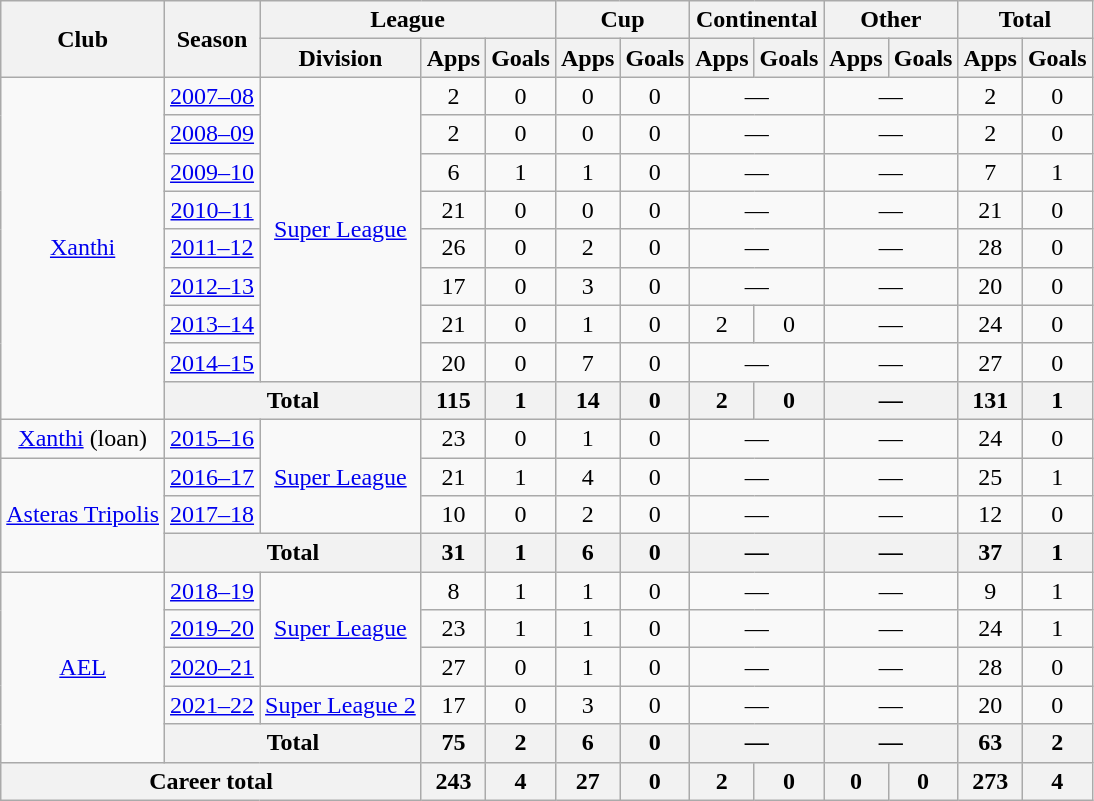<table class="wikitable" style="text-align:center">
<tr>
<th rowspan=2>Club</th>
<th rowspan=2>Season</th>
<th colspan=3>League</th>
<th colspan=2>Cup</th>
<th colspan=2>Continental</th>
<th colspan=2>Other</th>
<th colspan=2>Total</th>
</tr>
<tr>
<th>Division</th>
<th>Apps</th>
<th>Goals</th>
<th>Apps</th>
<th>Goals</th>
<th>Apps</th>
<th>Goals</th>
<th>Apps</th>
<th>Goals</th>
<th>Apps</th>
<th>Goals</th>
</tr>
<tr>
<td rowspan="9"><a href='#'>Xanthi</a></td>
<td><a href='#'>2007–08</a></td>
<td rowspan="8"><a href='#'>Super League</a></td>
<td>2</td>
<td>0</td>
<td>0</td>
<td>0</td>
<td colspan="2">—</td>
<td colspan="2">—</td>
<td>2</td>
<td>0</td>
</tr>
<tr>
<td><a href='#'>2008–09</a></td>
<td>2</td>
<td>0</td>
<td>0</td>
<td>0</td>
<td colspan="2">—</td>
<td colspan="2">—</td>
<td>2</td>
<td>0</td>
</tr>
<tr>
<td><a href='#'>2009–10</a></td>
<td>6</td>
<td>1</td>
<td>1</td>
<td>0</td>
<td colspan="2">—</td>
<td colspan="2">—</td>
<td>7</td>
<td>1</td>
</tr>
<tr>
<td><a href='#'>2010–11</a></td>
<td>21</td>
<td>0</td>
<td>0</td>
<td>0</td>
<td colspan="2">—</td>
<td colspan="2">—</td>
<td>21</td>
<td>0</td>
</tr>
<tr>
<td><a href='#'>2011–12</a></td>
<td>26</td>
<td>0</td>
<td>2</td>
<td>0</td>
<td colspan="2">—</td>
<td colspan="2">—</td>
<td>28</td>
<td>0</td>
</tr>
<tr>
<td><a href='#'>2012–13</a></td>
<td>17</td>
<td>0</td>
<td>3</td>
<td>0</td>
<td colspan="2">—</td>
<td colspan="2">—</td>
<td>20</td>
<td>0</td>
</tr>
<tr>
<td><a href='#'>2013–14</a></td>
<td>21</td>
<td>0</td>
<td>1</td>
<td>0</td>
<td>2</td>
<td>0</td>
<td colspan="2">—</td>
<td>24</td>
<td>0</td>
</tr>
<tr>
<td><a href='#'>2014–15</a></td>
<td>20</td>
<td>0</td>
<td>7</td>
<td>0</td>
<td colspan="2">—</td>
<td colspan="2">—</td>
<td>27</td>
<td>0</td>
</tr>
<tr>
<th colspan="2">Total</th>
<th>115</th>
<th>1</th>
<th>14</th>
<th>0</th>
<th>2</th>
<th>0</th>
<th colspan="2">—</th>
<th>131</th>
<th>1</th>
</tr>
<tr>
<td><a href='#'>Xanthi</a> (loan)</td>
<td><a href='#'>2015–16</a></td>
<td rowspan="3"><a href='#'>Super League</a></td>
<td>23</td>
<td>0</td>
<td>1</td>
<td>0</td>
<td colspan="2">—</td>
<td colspan="2">—</td>
<td>24</td>
<td>0</td>
</tr>
<tr>
<td rowspan="3"><a href='#'>Asteras Tripolis</a></td>
<td><a href='#'>2016–17</a></td>
<td>21</td>
<td>1</td>
<td>4</td>
<td>0</td>
<td colspan="2">—</td>
<td colspan="2">—</td>
<td>25</td>
<td>1</td>
</tr>
<tr>
<td><a href='#'>2017–18</a></td>
<td>10</td>
<td>0</td>
<td>2</td>
<td>0</td>
<td colspan="2">—</td>
<td colspan="2">—</td>
<td>12</td>
<td>0</td>
</tr>
<tr>
<th colspan="2">Total</th>
<th>31</th>
<th>1</th>
<th>6</th>
<th>0</th>
<th colspan="2">—</th>
<th colspan="2">—</th>
<th>37</th>
<th>1</th>
</tr>
<tr>
<td rowspan="5"><a href='#'>AEL</a></td>
<td><a href='#'>2018–19</a></td>
<td rowspan="3"><a href='#'>Super League</a></td>
<td>8</td>
<td>1</td>
<td>1</td>
<td>0</td>
<td colspan="2">—</td>
<td colspan="2">—</td>
<td>9</td>
<td>1</td>
</tr>
<tr>
<td><a href='#'>2019–20</a></td>
<td>23</td>
<td>1</td>
<td>1</td>
<td>0</td>
<td colspan="2">—</td>
<td colspan="2">—</td>
<td>24</td>
<td>1</td>
</tr>
<tr>
<td><a href='#'>2020–21</a></td>
<td>27</td>
<td>0</td>
<td>1</td>
<td>0</td>
<td colspan="2">—</td>
<td colspan="2">—</td>
<td>28</td>
<td>0</td>
</tr>
<tr>
<td><a href='#'>2021–22</a></td>
<td><a href='#'>Super League 2</a></td>
<td>17</td>
<td>0</td>
<td>3</td>
<td>0</td>
<td colspan="2">—</td>
<td colspan="2">—</td>
<td>20</td>
<td>0</td>
</tr>
<tr>
<th colspan="2">Total</th>
<th>75</th>
<th>2</th>
<th>6</th>
<th>0</th>
<th colspan="2">—</th>
<th colspan="2">—</th>
<th>63</th>
<th>2</th>
</tr>
<tr>
<th colspan="3">Career total</th>
<th>243</th>
<th>4</th>
<th>27</th>
<th>0</th>
<th>2</th>
<th>0</th>
<th>0</th>
<th>0</th>
<th>273</th>
<th>4</th>
</tr>
</table>
